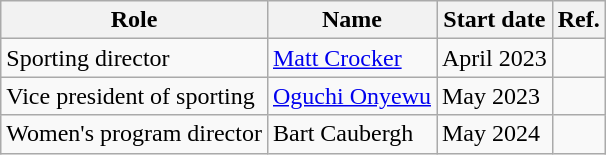<table class="wikitable">
<tr>
<th>Role</th>
<th>Name</th>
<th>Start date</th>
<th>Ref.</th>
</tr>
<tr>
<td>Sporting director</td>
<td> <a href='#'>Matt Crocker</a></td>
<td>April 2023</td>
<td></td>
</tr>
<tr>
<td>Vice president of sporting</td>
<td> <a href='#'>Oguchi Onyewu</a></td>
<td>May 2023</td>
<td></td>
</tr>
<tr>
<td>Women's program director</td>
<td> Bart Caubergh</td>
<td>May 2024</td>
<td></td>
</tr>
</table>
